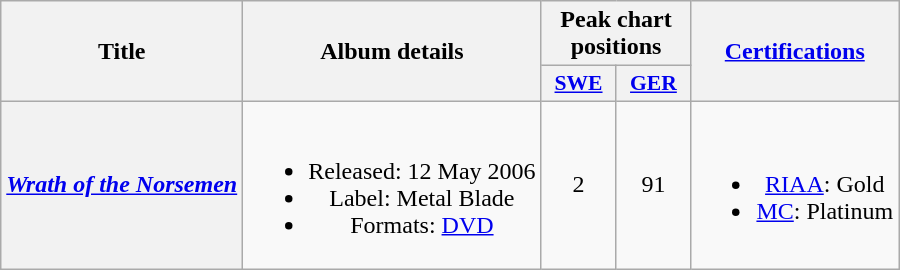<table class="wikitable plainrowheaders" style="text-align:center;">
<tr>
<th rowspan="2">Title</th>
<th rowspan="2">Album details</th>
<th colspan="2">Peak chart positions</th>
<th rowspan="2"><a href='#'>Certifications</a></th>
</tr>
<tr>
<th scope="col" style="width:3em;font-size:90%;"><a href='#'>SWE</a><br></th>
<th scope="col" style="width:3em;font-size:90%;"><a href='#'>GER</a><br></th>
</tr>
<tr>
<th scope="row"><em><a href='#'>Wrath of the Norsemen</a></em></th>
<td><br><ul><li>Released: 12 May 2006</li><li>Label: Metal Blade</li><li>Formats: <a href='#'>DVD</a></li></ul></td>
<td>2</td>
<td>91</td>
<td><br><ul><li><a href='#'>RIAA</a>: Gold</li><li><a href='#'>MC</a>: Platinum</li></ul></td>
</tr>
</table>
